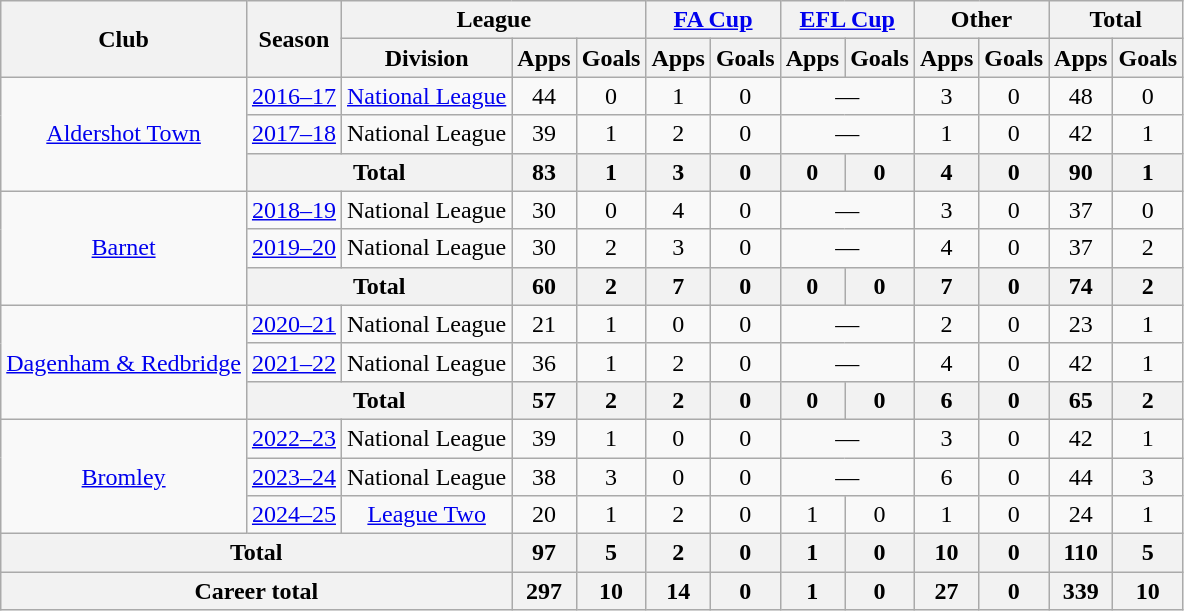<table class="wikitable" style="text-align: center;">
<tr>
<th rowspan=2>Club</th>
<th rowspan=2>Season</th>
<th colspan=3>League</th>
<th colspan=2><a href='#'>FA Cup</a></th>
<th colspan=2><a href='#'>EFL Cup</a></th>
<th colspan=2>Other</th>
<th colspan=2>Total</th>
</tr>
<tr>
<th>Division</th>
<th>Apps</th>
<th>Goals</th>
<th>Apps</th>
<th>Goals</th>
<th>Apps</th>
<th>Goals</th>
<th>Apps</th>
<th>Goals</th>
<th>Apps</th>
<th>Goals</th>
</tr>
<tr>
<td rowspan="3"><a href='#'>Aldershot Town</a></td>
<td><a href='#'>2016–17</a></td>
<td><a href='#'>National League</a></td>
<td>44</td>
<td>0</td>
<td>1</td>
<td>0</td>
<td colspan="2">—</td>
<td>3</td>
<td>0</td>
<td>48</td>
<td>0</td>
</tr>
<tr>
<td><a href='#'>2017–18</a></td>
<td>National League</td>
<td>39</td>
<td>1</td>
<td>2</td>
<td>0</td>
<td colspan="2">—</td>
<td>1</td>
<td>0</td>
<td>42</td>
<td>1</td>
</tr>
<tr>
<th colspan="2">Total</th>
<th>83</th>
<th>1</th>
<th>3</th>
<th>0</th>
<th>0</th>
<th>0</th>
<th>4</th>
<th>0</th>
<th>90</th>
<th>1</th>
</tr>
<tr>
<td rowspan="3"><a href='#'>Barnet</a></td>
<td><a href='#'>2018–19</a></td>
<td>National League</td>
<td>30</td>
<td>0</td>
<td>4</td>
<td>0</td>
<td colspan="2">—</td>
<td>3</td>
<td>0</td>
<td>37</td>
<td>0</td>
</tr>
<tr>
<td><a href='#'>2019–20</a></td>
<td>National League</td>
<td>30</td>
<td>2</td>
<td>3</td>
<td>0</td>
<td colspan="2">—</td>
<td>4</td>
<td>0</td>
<td>37</td>
<td>2</td>
</tr>
<tr>
<th colspan="2">Total</th>
<th>60</th>
<th>2</th>
<th>7</th>
<th>0</th>
<th>0</th>
<th>0</th>
<th>7</th>
<th>0</th>
<th>74</th>
<th>2</th>
</tr>
<tr>
<td rowspan="3"><a href='#'>Dagenham & Redbridge</a></td>
<td><a href='#'>2020–21</a></td>
<td>National League</td>
<td>21</td>
<td>1</td>
<td>0</td>
<td>0</td>
<td colspan="2">—</td>
<td>2</td>
<td>0</td>
<td>23</td>
<td>1</td>
</tr>
<tr>
<td><a href='#'>2021–22</a></td>
<td>National League</td>
<td>36</td>
<td>1</td>
<td>2</td>
<td>0</td>
<td colspan="2">—</td>
<td>4</td>
<td>0</td>
<td>42</td>
<td>1</td>
</tr>
<tr>
<th colspan="2">Total</th>
<th>57</th>
<th>2</th>
<th>2</th>
<th>0</th>
<th>0</th>
<th>0</th>
<th>6</th>
<th>0</th>
<th>65</th>
<th>2</th>
</tr>
<tr>
<td rowspan="3"><a href='#'>Bromley</a></td>
<td><a href='#'>2022–23</a></td>
<td>National League</td>
<td>39</td>
<td>1</td>
<td>0</td>
<td>0</td>
<td colspan="2">—</td>
<td>3</td>
<td>0</td>
<td>42</td>
<td>1</td>
</tr>
<tr>
<td><a href='#'>2023–24</a></td>
<td>National League</td>
<td>38</td>
<td>3</td>
<td>0</td>
<td>0</td>
<td colspan="2">—</td>
<td>6</td>
<td>0</td>
<td>44</td>
<td>3</td>
</tr>
<tr>
<td><a href='#'>2024–25</a></td>
<td><a href='#'>League Two</a></td>
<td>20</td>
<td>1</td>
<td>2</td>
<td>0</td>
<td>1</td>
<td>0</td>
<td>1</td>
<td>0</td>
<td>24</td>
<td>1</td>
</tr>
<tr>
<th colspan="3">Total</th>
<th>97</th>
<th>5</th>
<th>2</th>
<th>0</th>
<th>1</th>
<th>0</th>
<th>10</th>
<th>0</th>
<th>110</th>
<th>5</th>
</tr>
<tr>
<th colspan="3">Career total</th>
<th>297</th>
<th>10</th>
<th>14</th>
<th>0</th>
<th>1</th>
<th>0</th>
<th>27</th>
<th>0</th>
<th>339</th>
<th>10</th>
</tr>
</table>
